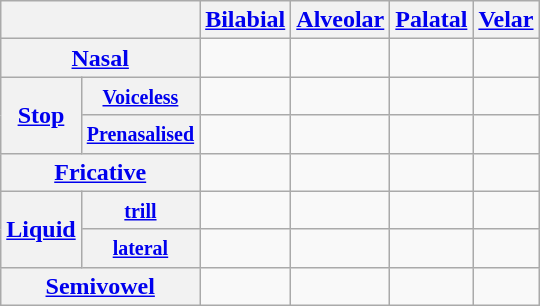<table class="wikitable" style="text-align: center;">
<tr>
<th colspan="2"></th>
<th><a href='#'>Bilabial</a></th>
<th><a href='#'>Alveolar</a></th>
<th><a href='#'>Palatal</a></th>
<th><a href='#'>Velar</a></th>
</tr>
<tr>
<th colspan="2"><a href='#'>Nasal</a></th>
<td></td>
<td></td>
<td></td>
<td></td>
</tr>
<tr>
<th rowspan="2"><a href='#'>Stop</a></th>
<th><small><a href='#'>Voiceless</a></small></th>
<td></td>
<td></td>
<td></td>
<td></td>
</tr>
<tr>
<th><small><a href='#'>Prenasalised</a></small></th>
<td></td>
<td></td>
<td></td>
<td></td>
</tr>
<tr>
<th colspan="2"><a href='#'>Fricative</a></th>
<td></td>
<td></td>
<td></td>
<td></td>
</tr>
<tr>
<th rowspan="2"><a href='#'>Liquid</a></th>
<th><small><a href='#'>trill</a></small></th>
<td></td>
<td></td>
<td></td>
<td></td>
</tr>
<tr>
<th><small><a href='#'>lateral</a></small></th>
<td></td>
<td></td>
<td></td>
<td></td>
</tr>
<tr>
<th colspan="2"><a href='#'>Semivowel</a></th>
<td></td>
<td></td>
<td></td>
<td></td>
</tr>
</table>
